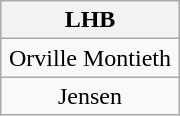<table class="wikitable" width="120px">
<tr>
<th>LHB</th>
</tr>
<tr>
<td align="center">Orville Montieth</td>
</tr>
<tr>
<td align="center">Jensen</td>
</tr>
</table>
